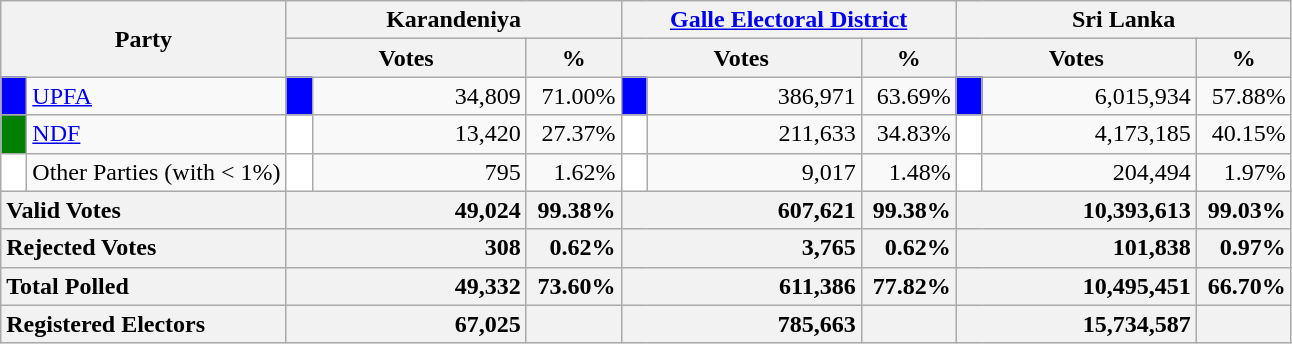<table class="wikitable">
<tr>
<th colspan="2" width="144px"rowspan="2">Party</th>
<th colspan="3" width="216px">Karandeniya</th>
<th colspan="3" width="216px"><a href='#'>Galle Electoral District</a></th>
<th colspan="3" width="216px">Sri Lanka</th>
</tr>
<tr>
<th colspan="2" width="144px">Votes</th>
<th>%</th>
<th colspan="2" width="144px">Votes</th>
<th>%</th>
<th colspan="2" width="144px">Votes</th>
<th>%</th>
</tr>
<tr>
<td style="background-color:blue;" width="10px"></td>
<td style="text-align:left;"><a href='#'>UPFA</a></td>
<td style="background-color:blue;" width="10px"></td>
<td style="text-align:right;">34,809</td>
<td style="text-align:right;">71.00%</td>
<td style="background-color:blue;" width="10px"></td>
<td style="text-align:right;">386,971</td>
<td style="text-align:right;">63.69%</td>
<td style="background-color:blue;" width="10px"></td>
<td style="text-align:right;">6,015,934</td>
<td style="text-align:right;">57.88%</td>
</tr>
<tr>
<td style="background-color:green;" width="10px"></td>
<td style="text-align:left;"><a href='#'>NDF</a></td>
<td style="background-color:white;" width="10px"></td>
<td style="text-align:right;">13,420</td>
<td style="text-align:right;">27.37%</td>
<td style="background-color:white;" width="10px"></td>
<td style="text-align:right;">211,633</td>
<td style="text-align:right;">34.83%</td>
<td style="background-color:white;" width="10px"></td>
<td style="text-align:right;">4,173,185</td>
<td style="text-align:right;">40.15%</td>
</tr>
<tr>
<td style="background-color:white;" width="10px"></td>
<td style="text-align:left;">Other Parties (with < 1%)</td>
<td style="background-color:white;" width="10px"></td>
<td style="text-align:right;">795</td>
<td style="text-align:right;">1.62%</td>
<td style="background-color:white;" width="10px"></td>
<td style="text-align:right;">9,017</td>
<td style="text-align:right;">1.48%</td>
<td style="background-color:white;" width="10px"></td>
<td style="text-align:right;">204,494</td>
<td style="text-align:right;">1.97%</td>
</tr>
<tr>
<th colspan="2" width="144px"style="text-align:left;">Valid Votes</th>
<th style="text-align:right;"colspan="2" width="144px">49,024</th>
<th style="text-align:right;">99.38%</th>
<th style="text-align:right;"colspan="2" width="144px">607,621</th>
<th style="text-align:right;">99.38%</th>
<th style="text-align:right;"colspan="2" width="144px">10,393,613</th>
<th style="text-align:right;">99.03%</th>
</tr>
<tr>
<th colspan="2" width="144px"style="text-align:left;">Rejected Votes</th>
<th style="text-align:right;"colspan="2" width="144px">308</th>
<th style="text-align:right;">0.62%</th>
<th style="text-align:right;"colspan="2" width="144px">3,765</th>
<th style="text-align:right;">0.62%</th>
<th style="text-align:right;"colspan="2" width="144px">101,838</th>
<th style="text-align:right;">0.97%</th>
</tr>
<tr>
<th colspan="2" width="144px"style="text-align:left;">Total Polled</th>
<th style="text-align:right;"colspan="2" width="144px">49,332</th>
<th style="text-align:right;">73.60%</th>
<th style="text-align:right;"colspan="2" width="144px">611,386</th>
<th style="text-align:right;">77.82%</th>
<th style="text-align:right;"colspan="2" width="144px">10,495,451</th>
<th style="text-align:right;">66.70%</th>
</tr>
<tr>
<th colspan="2" width="144px"style="text-align:left;">Registered Electors</th>
<th style="text-align:right;"colspan="2" width="144px">67,025</th>
<th></th>
<th style="text-align:right;"colspan="2" width="144px">785,663</th>
<th></th>
<th style="text-align:right;"colspan="2" width="144px">15,734,587</th>
<th></th>
</tr>
</table>
